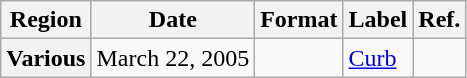<table class="wikitable plainrowheaders">
<tr>
<th scope="col">Region</th>
<th scope="col">Date</th>
<th scope="col">Format</th>
<th scope="col">Label</th>
<th scope="col">Ref.</th>
</tr>
<tr>
<th scope="row">Various</th>
<td>March 22, 2005</td>
<td></td>
<td><a href='#'>Curb</a></td>
<td></td>
</tr>
</table>
